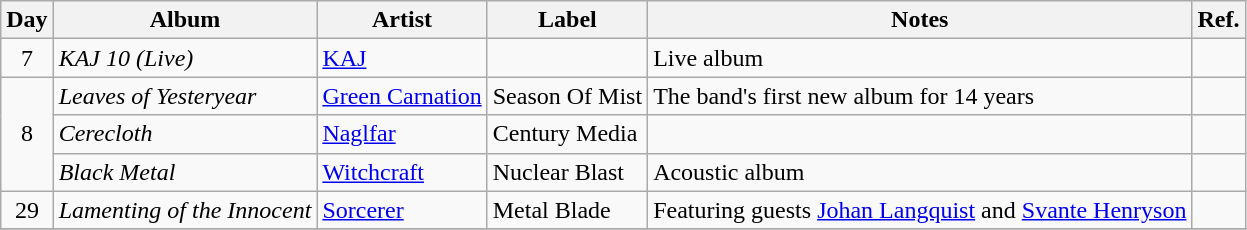<table class="wikitable">
<tr>
<th>Day</th>
<th>Album</th>
<th>Artist</th>
<th>Label</th>
<th>Notes</th>
<th>Ref.</th>
</tr>
<tr>
<td style="text-align:center;" rowspan="1">7</td>
<td><em>KAJ 10 (Live)</em></td>
<td><a href='#'>KAJ</a></td>
<td></td>
<td>Live album</td>
<td></td>
</tr>
<tr>
<td style="text-align:center;" rowspan="3">8</td>
<td><em>Leaves of Yesteryear</em></td>
<td><a href='#'>Green Carnation</a></td>
<td>Season Of Mist</td>
<td>The band's first new album for 14 years</td>
<td></td>
</tr>
<tr>
<td><em>Cerecloth</em></td>
<td><a href='#'>Naglfar</a></td>
<td>Century Media</td>
<td></td>
<td></td>
</tr>
<tr>
<td><em>Black Metal</em></td>
<td><a href='#'>Witchcraft</a></td>
<td>Nuclear Blast</td>
<td>Acoustic album</td>
<td></td>
</tr>
<tr>
<td style="text-align:center;" rowspan="1">29</td>
<td><em>Lamenting of the Innocent</em></td>
<td><a href='#'>Sorcerer</a></td>
<td>Metal Blade</td>
<td>Featuring guests <a href='#'>Johan Langquist</a> and <a href='#'>Svante Henryson</a></td>
<td></td>
</tr>
<tr>
</tr>
</table>
